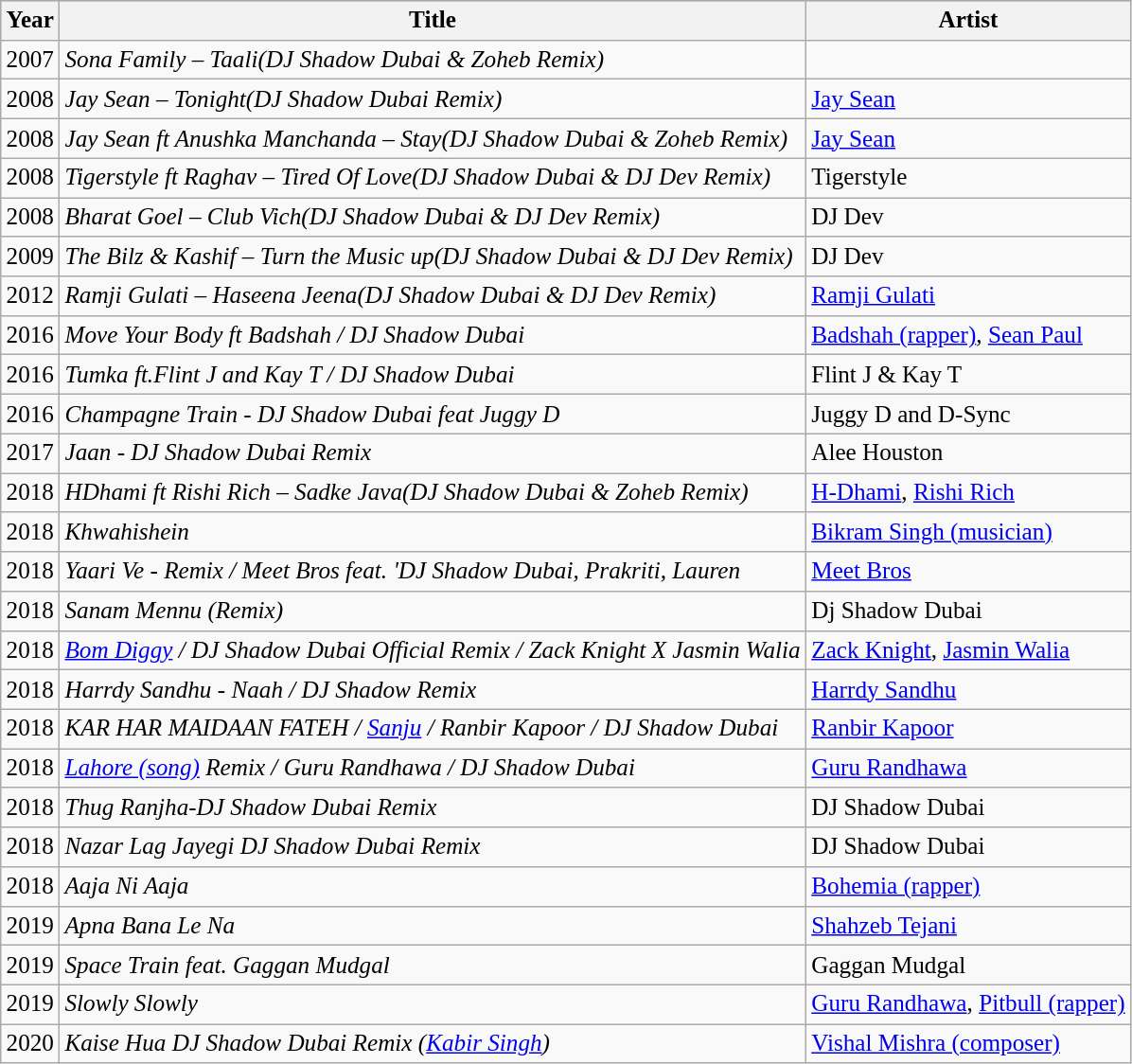<table style="font-size:105%;" class="wikitable sortable" +>
<tr bgcolor="#AAAAACCCCDDDDD" align="centre">
<th>Year</th>
<th>Title</th>
<th>Artist</th>
</tr>
<tr>
<td>2007</td>
<td><em>Sona Family – Taali(DJ Shadow Dubai & Zoheb Remix)</em></td>
<td></td>
</tr>
<tr>
<td>2008</td>
<td><em>Jay Sean – Tonight(DJ Shadow Dubai Remix)</em></td>
<td><a href='#'>Jay Sean</a></td>
</tr>
<tr>
<td>2008</td>
<td><em>Jay Sean ft Anushka Manchanda – Stay(DJ Shadow Dubai & Zoheb Remix)</em></td>
<td><a href='#'>Jay Sean</a></td>
</tr>
<tr>
<td>2008</td>
<td><em>Tigerstyle ft Raghav – Tired Of Love(DJ Shadow Dubai & DJ Dev Remix)</em></td>
<td>Tigerstyle</td>
</tr>
<tr>
<td>2008</td>
<td><em>Bharat Goel – Club Vich(DJ Shadow Dubai & DJ Dev Remix)</em></td>
<td>DJ Dev</td>
</tr>
<tr>
<td>2009</td>
<td><em>The Bilz & Kashif – Turn the Music up(DJ Shadow Dubai & DJ Dev Remix)</em></td>
<td>DJ Dev</td>
</tr>
<tr>
<td>2012</td>
<td><em>Ramji Gulati – Haseena Jeena(DJ Shadow Dubai & DJ Dev Remix)</em></td>
<td><a href='#'>Ramji Gulati</a></td>
</tr>
<tr>
<td>2016</td>
<td><em>Move Your Body ft Badshah / DJ Shadow Dubai</em></td>
<td><a href='#'>Badshah (rapper)</a>, <a href='#'>Sean Paul</a></td>
</tr>
<tr>
<td>2016</td>
<td><em>Tumka ft.Flint J and Kay T / DJ Shadow Dubai</em></td>
<td>Flint J & Kay T</td>
</tr>
<tr>
<td>2016</td>
<td><em>Champagne Train - DJ Shadow Dubai feat Juggy D</em></td>
<td>Juggy D and D-Sync</td>
</tr>
<tr>
<td>2017</td>
<td><em>Jaan - DJ Shadow Dubai Remix </em></td>
<td>Alee Houston</td>
</tr>
<tr>
<td>2018</td>
<td><em>HDhami ft Rishi Rich – Sadke Java(DJ Shadow Dubai & Zoheb Remix)</em></td>
<td><a href='#'>H-Dhami</a>, <a href='#'>Rishi Rich</a></td>
</tr>
<tr>
<td>2018</td>
<td><em>Khwahishein </em></td>
<td><a href='#'>Bikram Singh (musician)</a></td>
</tr>
<tr>
<td>2018</td>
<td><em> Yaari Ve - Remix / Meet Bros feat. 'DJ Shadow Dubai, Prakriti, Lauren</em></td>
<td><a href='#'>Meet Bros</a></td>
</tr>
<tr>
<td>2018</td>
<td><em> Sanam Mennu (Remix) </em></td>
<td>Dj Shadow Dubai</td>
</tr>
<tr>
<td>2018</td>
<td><em> <a href='#'>Bom Diggy</a> / DJ Shadow Dubai Official Remix / Zack Knight X Jasmin Walia</em></td>
<td><a href='#'>Zack Knight</a>, <a href='#'>Jasmin Walia</a></td>
</tr>
<tr>
<td>2018</td>
<td><em> Harrdy Sandhu - Naah / DJ Shadow Remix </em></td>
<td><a href='#'>Harrdy Sandhu</a></td>
</tr>
<tr>
<td>2018</td>
<td><em>KAR HAR MAIDAAN FATEH / <a href='#'>Sanju</a> / Ranbir Kapoor / DJ Shadow Dubai </em></td>
<td><a href='#'>Ranbir Kapoor</a></td>
</tr>
<tr>
<td>2018</td>
<td><em> <a href='#'>Lahore (song)</a> Remix / Guru Randhawa / DJ Shadow Dubai </em></td>
<td><a href='#'>Guru Randhawa</a></td>
</tr>
<tr>
<td>2018</td>
<td><em>Thug Ranjha-DJ Shadow Dubai Remix</em></td>
<td>DJ Shadow Dubai</td>
</tr>
<tr>
<td>2018</td>
<td><em>Nazar Lag Jayegi DJ Shadow Dubai Remix</em></td>
<td>DJ Shadow Dubai</td>
</tr>
<tr>
<td>2018</td>
<td><em>Aaja Ni Aaja </em></td>
<td><a href='#'>Bohemia (rapper)</a></td>
</tr>
<tr>
<td>2019</td>
<td><em>Apna Bana Le Na </em></td>
<td><a href='#'>Shahzeb Tejani</a></td>
</tr>
<tr>
<td>2019</td>
<td><em> Space Train feat. Gaggan Mudgal </em></td>
<td>Gaggan Mudgal</td>
</tr>
<tr>
<td>2019</td>
<td><em>Slowly Slowly</em></td>
<td><a href='#'>Guru Randhawa</a>, <a href='#'>Pitbull (rapper)</a></td>
</tr>
<tr>
<td>2020</td>
<td><em>Kaise Hua DJ Shadow Dubai Remix (<a href='#'>Kabir Singh</a>)</em></td>
<td><a href='#'>Vishal Mishra (composer)</a></td>
</tr>
</table>
